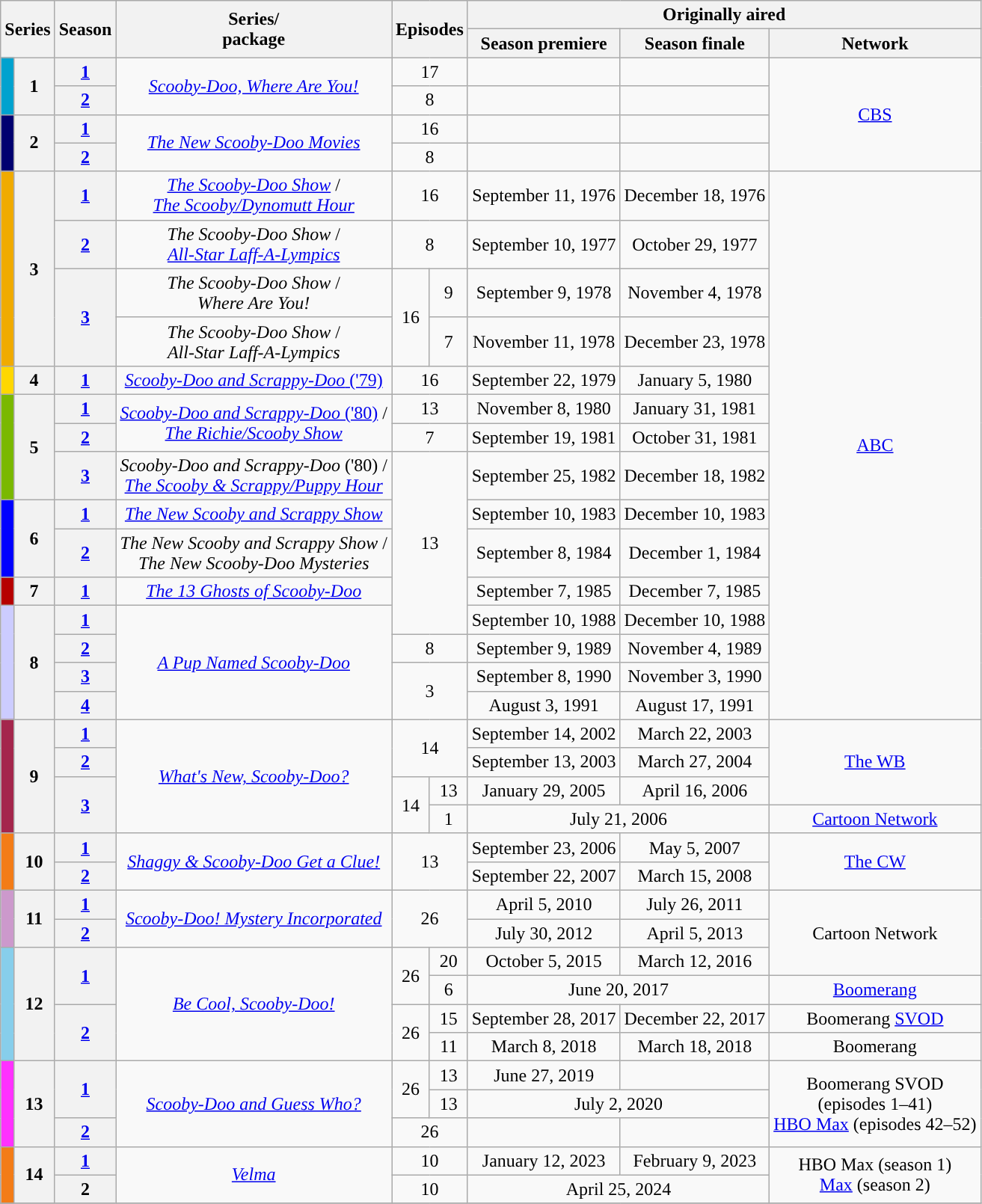<table class="wikitable" style="text-align: center">
<tr>
<th colspan=2 rowspan=2>Series</th>
<th colspan=1 rowspan=2>Season</th>
<th rowspan=2>Series/<br>package</th>
<th colspan=2 rowspan=2>Episodes</th>
<th colspan=3>Originally aired</th>
</tr>
<tr>
<th>Season premiere</th>
<th>Season finale</th>
<th>Network</th>
</tr>
<tr>
<th rowspan=2 style="background:#00a2cf"></th>
<th rowspan=2>1</th>
<th><a href='#'>1</a></th>
<td rowspan=2><em><a href='#'>Scooby-Doo, Where Are You!</a></em></td>
<td colspan=2>17</td>
<td></td>
<td></td>
<td rowspan=4><a href='#'>CBS</a></td>
</tr>
<tr>
<th><a href='#'>2</a></th>
<td colspan=2>8</td>
<td></td>
<td></td>
</tr>
<tr>
<th rowspan=2 style="background:#000070"></th>
<th rowspan=2>2</th>
<th><a href='#'>1</a></th>
<td rowspan=2><em><a href='#'>The New Scooby-Doo Movies</a></em></td>
<td colspan=2>16</td>
<td></td>
<td></td>
</tr>
<tr>
<th><a href='#'>2</a></th>
<td colspan=2>8</td>
<td></td>
<td></td>
</tr>
<tr>
<th rowspan=4 style="background:#F0AB00"></th>
<th rowspan=4>3</th>
<th><a href='#'>1</a></th>
<td><em><a href='#'>The Scooby-Doo Show</a></em> /<br><em><a href='#'>The Scooby/Dynomutt Hour</a></em></td>
<td colspan=2>16</td>
<td>September 11, 1976</td>
<td>December 18, 1976</td>
<td rowspan=15><a href='#'>ABC</a></td>
</tr>
<tr>
<th><a href='#'>2</a></th>
<td><em>The Scooby-Doo Show</em> /<br><em><a href='#'>All-Star Laff-A-Lympics</a></em></td>
<td colspan=2>8</td>
<td>September 10, 1977</td>
<td>October 29, 1977</td>
</tr>
<tr>
<th rowspan=2><a href='#'>3</a></th>
<td><em>The Scooby-Doo Show</em> /<br><em>Where Are You!</em></td>
<td rowspan=2>16</td>
<td>9</td>
<td>September 9, 1978</td>
<td>November 4, 1978</td>
</tr>
<tr>
<td><em>The Scooby-Doo Show</em> /<br><em>All-Star Laff-A-Lympics</em></td>
<td>7</td>
<td>November 11, 1978</td>
<td>December 23, 1978</td>
</tr>
<tr>
<th style="background:#FFD700"></th>
<th rowspan=1>4</th>
<th><a href='#'>1</a></th>
<td><a href='#'><em>Scooby-Doo and Scrappy-Doo</em> ('79)</a></td>
<td colspan="2">16</td>
<td>September 22, 1979</td>
<td>January 5, 1980</td>
</tr>
<tr>
<th rowspan=3 style="background:#7ab800"></th>
<th rowspan=3>5</th>
<th><a href='#'>1</a></th>
<td rowspan=2><a href='#'><em>Scooby-Doo and Scrappy-Doo</em> ('80)</a> /<br><em><a href='#'>The Richie/Scooby Show</a></em></td>
<td colspan=2>13</td>
<td>November 8, 1980</td>
<td>January 31, 1981</td>
</tr>
<tr>
<th><a href='#'>2</a></th>
<td colspan=2>7</td>
<td>September 19, 1981</td>
<td>October 31, 1981</td>
</tr>
<tr>
<th><a href='#'>3</a></th>
<td><em>Scooby-Doo and Scrappy-Doo</em> ('80) /<br><em><a href='#'>The Scooby & Scrappy/Puppy Hour</a></em></td>
<td colspan=2 rowspan=5>13</td>
<td>September 25, 1982</td>
<td>December 18, 1982</td>
</tr>
<tr>
<th rowspan=2 style="background:#0000FF"></th>
<th rowspan=2>6</th>
<th><a href='#'>1</a></th>
<td><em><a href='#'>The New Scooby and Scrappy Show</a></em></td>
<td>September 10, 1983</td>
<td>December 10, 1983</td>
</tr>
<tr>
<th><a href='#'>2</a></th>
<td><em>The New Scooby and Scrappy Show</em> /<br><em>The New Scooby-Doo Mysteries</em></td>
<td>September 8, 1984</td>
<td>December 1, 1984</td>
</tr>
<tr>
<th style="background:#b60000"></th>
<th rowspan=1>7</th>
<th><a href='#'>1</a></th>
<td><em><a href='#'>The 13 Ghosts of Scooby-Doo</a></em></td>
<td>September 7, 1985</td>
<td>December 7, 1985</td>
</tr>
<tr>
<th rowspan=4 style="background:#ccf"></th>
<th rowspan=4>8</th>
<th><a href='#'>1</a></th>
<td rowspan=4><em><a href='#'>A Pup Named Scooby-Doo</a></em></td>
<td>September 10, 1988</td>
<td>December 10, 1988</td>
</tr>
<tr>
<th><a href='#'>2</a></th>
<td colspan=2>8</td>
<td>September 9, 1989</td>
<td>November 4, 1989</td>
</tr>
<tr>
<th><a href='#'>3</a></th>
<td colspan=2 rowspan=2>3</td>
<td>September 8, 1990</td>
<td>November 3, 1990</td>
</tr>
<tr>
<th><a href='#'>4</a></th>
<td>August 3, 1991</td>
<td>August 17, 1991</td>
</tr>
<tr>
<th rowspan=4 style="background:#A4264C"></th>
<th rowspan=4>9</th>
<th><a href='#'>1</a></th>
<td rowspan=4><em><a href='#'>What's New, Scooby-Doo?</a></em></td>
<td colspan="2" rowspan="2">14</td>
<td>September 14, 2002</td>
<td>March 22, 2003</td>
<td rowspan=3><a href='#'>The WB</a></td>
</tr>
<tr>
<th><a href='#'>2</a></th>
<td>September 13, 2003</td>
<td>March 27, 2004</td>
</tr>
<tr>
<th rowspan=2><a href='#'>3</a></th>
<td rowspan=2>14</td>
<td>13</td>
<td>January 29, 2005</td>
<td>April 16, 2006</td>
</tr>
<tr>
<td>1</td>
<td colspan=2>July 21, 2006</td>
<td><a href='#'>Cartoon Network</a></td>
</tr>
<tr>
<th rowspan=2 style="background:#F37C17"></th>
<th rowspan=2>10</th>
<th><a href='#'>1</a></th>
<td rowspan=2><em><a href='#'>Shaggy & Scooby-Doo Get a Clue!</a></em></td>
<td colspan=2 rowspan=2>13</td>
<td>September 23, 2006</td>
<td>May 5, 2007</td>
<td rowspan=2><a href='#'>The CW</a></td>
</tr>
<tr>
<th><a href='#'>2</a></th>
<td>September 22, 2007</td>
<td>March 15, 2008</td>
</tr>
<tr>
<th rowspan=2 style="background:#c9c"></th>
<th rowspan=2>11</th>
<th><a href='#'>1</a></th>
<td rowspan=2><em><a href='#'>Scooby-Doo! Mystery Incorporated</a></em></td>
<td colspan="2" rowspan="2">26</td>
<td>April 5, 2010</td>
<td>July 26, 2011</td>
<td rowspan=3>Cartoon Network</td>
</tr>
<tr>
<th><a href='#'>2</a></th>
<td>July 30, 2012</td>
<td>April 5, 2013</td>
</tr>
<tr>
<th rowspan=4 style="background:#87CEEB"></th>
<th rowspan=4>12</th>
<th rowspan=2><a href='#'>1</a></th>
<td rowspan=4><em><a href='#'>Be Cool, Scooby-Doo!</a></em></td>
<td rowspan=2>26</td>
<td>20</td>
<td>October 5, 2015</td>
<td>March 12, 2016</td>
</tr>
<tr>
<td>6</td>
<td colspan=2>June 20, 2017</td>
<td><a href='#'>Boomerang</a></td>
</tr>
<tr>
<th rowspan=2><a href='#'>2</a></th>
<td rowspan=2>26</td>
<td>15</td>
<td>September 28, 2017</td>
<td>December 22, 2017</td>
<td>Boomerang <a href='#'>SVOD</a></td>
</tr>
<tr>
<td>11</td>
<td>March 8, 2018</td>
<td>March 18, 2018</td>
<td>Boomerang</td>
</tr>
<tr>
<th rowspan=3 style="background:#FF31FF"></th>
<th rowspan=3>13</th>
<th rowspan=2><a href='#'>1</a></th>
<td rowspan=3><em><a href='#'>Scooby-Doo and Guess Who?</a></em></td>
<td rowspan=2>26</td>
<td>13</td>
<td>June 27, 2019</td>
<td></td>
<td rowspan=3>Boomerang SVOD<br>(episodes 1–41)<br><a href='#'>HBO Max</a> (episodes 42–52)</td>
</tr>
<tr>
<td>13</td>
<td colspan=2>July 2, 2020</td>
</tr>
<tr>
<th><a href='#'>2</a></th>
<td colspan=2>26</td>
<td></td>
<td></td>
</tr>
<tr>
<th rowspan=2 style="background:#F37C17"></th>
<th rowspan=2>14</th>
<th><a href='#'>1</a></th>
<td rowspan=2><em><a href='#'>Velma</a></em></td>
<td colspan=2>10</td>
<td>January 12, 2023</td>
<td>February 9, 2023</td>
<td rowspan=2>HBO Max (season 1)<br><a href='#'>Max</a> (season 2)</td>
</tr>
<tr>
<th>2</th>
<td colspan=2>10</td>
<td colspan=2>April 25, 2024</td>
</tr>
<tr>
</tr>
</table>
